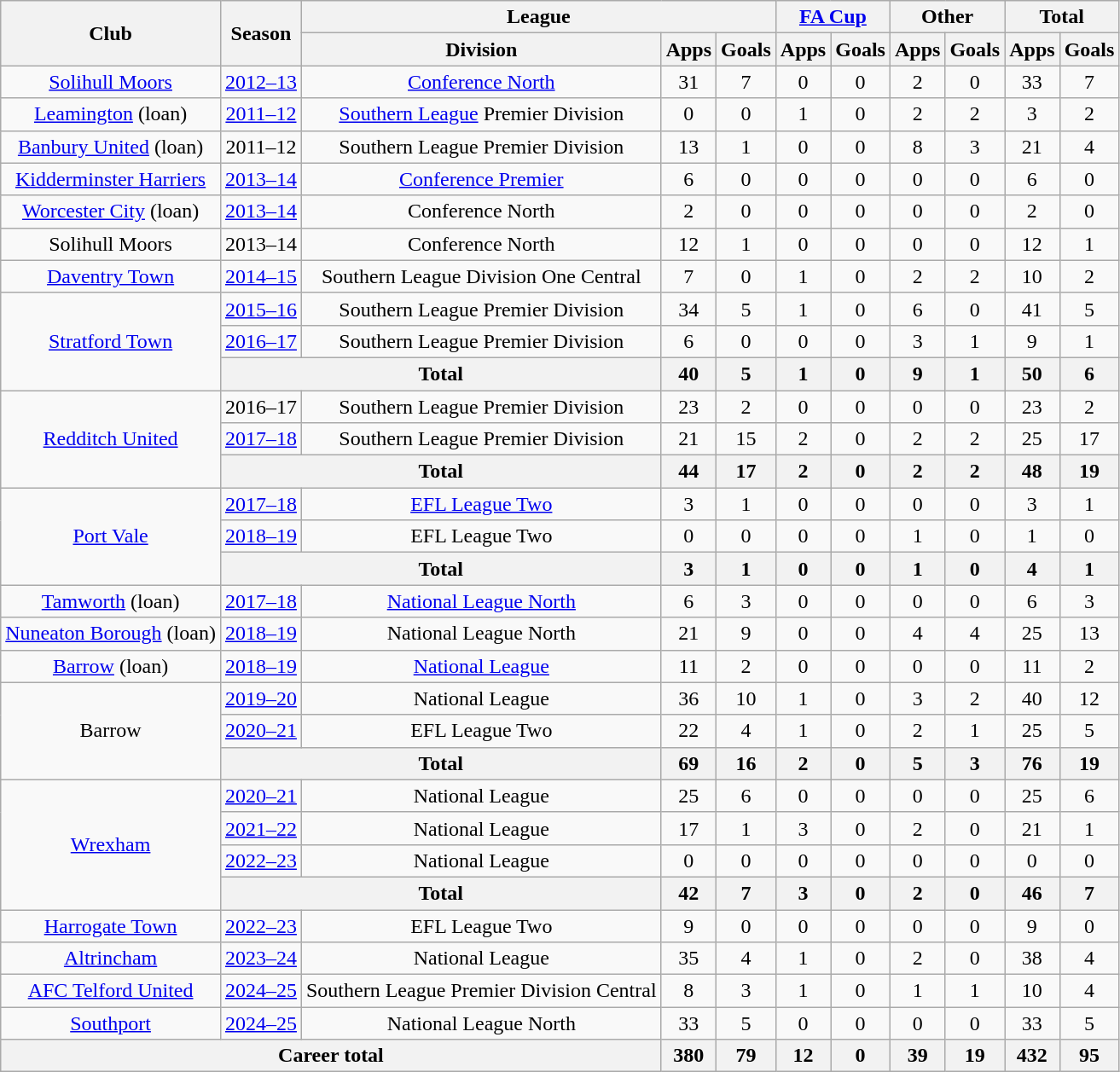<table class="wikitable" style="text-align:center">
<tr>
<th rowspan="2">Club</th>
<th rowspan="2">Season</th>
<th colspan="3">League</th>
<th colspan="2"><a href='#'>FA Cup</a></th>
<th colspan="2">Other</th>
<th colspan="2">Total</th>
</tr>
<tr>
<th>Division</th>
<th>Apps</th>
<th>Goals</th>
<th>Apps</th>
<th>Goals</th>
<th>Apps</th>
<th>Goals</th>
<th>Apps</th>
<th>Goals</th>
</tr>
<tr>
<td><a href='#'>Solihull Moors</a></td>
<td><a href='#'>2012–13</a></td>
<td><a href='#'>Conference North</a></td>
<td>31</td>
<td>7</td>
<td>0</td>
<td>0</td>
<td>2</td>
<td>0</td>
<td>33</td>
<td>7</td>
</tr>
<tr>
<td><a href='#'>Leamington</a> (loan)</td>
<td><a href='#'>2011–12</a></td>
<td><a href='#'>Southern League</a> Premier Division</td>
<td>0</td>
<td>0</td>
<td>1</td>
<td>0</td>
<td>2</td>
<td>2</td>
<td>3</td>
<td>2</td>
</tr>
<tr>
<td><a href='#'>Banbury United</a> (loan)</td>
<td>2011–12</td>
<td>Southern League Premier Division</td>
<td>13</td>
<td>1</td>
<td>0</td>
<td>0</td>
<td>8</td>
<td>3</td>
<td>21</td>
<td>4</td>
</tr>
<tr>
<td><a href='#'>Kidderminster Harriers</a></td>
<td><a href='#'>2013–14</a></td>
<td><a href='#'>Conference Premier</a></td>
<td>6</td>
<td>0</td>
<td>0</td>
<td>0</td>
<td>0</td>
<td>0</td>
<td>6</td>
<td>0</td>
</tr>
<tr>
<td><a href='#'>Worcester City</a> (loan)</td>
<td><a href='#'>2013–14</a></td>
<td>Conference North</td>
<td>2</td>
<td>0</td>
<td>0</td>
<td>0</td>
<td>0</td>
<td>0</td>
<td>2</td>
<td>0</td>
</tr>
<tr>
<td>Solihull Moors</td>
<td>2013–14</td>
<td>Conference North</td>
<td>12</td>
<td>1</td>
<td>0</td>
<td>0</td>
<td>0</td>
<td>0</td>
<td>12</td>
<td>1</td>
</tr>
<tr>
<td><a href='#'>Daventry Town</a></td>
<td><a href='#'>2014–15</a></td>
<td>Southern League Division One Central</td>
<td>7</td>
<td>0</td>
<td>1</td>
<td>0</td>
<td>2</td>
<td>2</td>
<td>10</td>
<td>2</td>
</tr>
<tr>
<td rowspan="3"><a href='#'>Stratford Town</a></td>
<td><a href='#'>2015–16</a></td>
<td>Southern League Premier Division</td>
<td>34</td>
<td>5</td>
<td>1</td>
<td>0</td>
<td>6</td>
<td>0</td>
<td>41</td>
<td>5</td>
</tr>
<tr>
<td><a href='#'>2016–17</a></td>
<td>Southern League Premier Division</td>
<td>6</td>
<td>0</td>
<td>0</td>
<td>0</td>
<td>3</td>
<td>1</td>
<td>9</td>
<td>1</td>
</tr>
<tr>
<th colspan="2">Total</th>
<th>40</th>
<th>5</th>
<th>1</th>
<th>0</th>
<th>9</th>
<th>1</th>
<th>50</th>
<th>6</th>
</tr>
<tr>
<td rowspan="3"><a href='#'>Redditch United</a></td>
<td>2016–17</td>
<td>Southern League Premier Division</td>
<td>23</td>
<td>2</td>
<td>0</td>
<td>0</td>
<td>0</td>
<td>0</td>
<td>23</td>
<td>2</td>
</tr>
<tr>
<td><a href='#'>2017–18</a></td>
<td>Southern League Premier Division</td>
<td>21</td>
<td>15</td>
<td>2</td>
<td>0</td>
<td>2</td>
<td>2</td>
<td>25</td>
<td>17</td>
</tr>
<tr>
<th colspan="2">Total</th>
<th>44</th>
<th>17</th>
<th>2</th>
<th>0</th>
<th>2</th>
<th>2</th>
<th>48</th>
<th>19</th>
</tr>
<tr>
<td rowspan="3"><a href='#'>Port Vale</a></td>
<td><a href='#'>2017–18</a></td>
<td><a href='#'>EFL League Two</a></td>
<td>3</td>
<td>1</td>
<td>0</td>
<td>0</td>
<td>0</td>
<td>0</td>
<td>3</td>
<td>1</td>
</tr>
<tr>
<td><a href='#'>2018–19</a></td>
<td>EFL League Two</td>
<td>0</td>
<td>0</td>
<td>0</td>
<td>0</td>
<td>1</td>
<td>0</td>
<td>1</td>
<td>0</td>
</tr>
<tr>
<th colspan="2">Total</th>
<th>3</th>
<th>1</th>
<th>0</th>
<th>0</th>
<th>1</th>
<th>0</th>
<th>4</th>
<th>1</th>
</tr>
<tr>
<td><a href='#'>Tamworth</a> (loan)</td>
<td><a href='#'>2017–18</a></td>
<td><a href='#'>National League North</a></td>
<td>6</td>
<td>3</td>
<td>0</td>
<td>0</td>
<td>0</td>
<td>0</td>
<td>6</td>
<td>3</td>
</tr>
<tr>
<td><a href='#'>Nuneaton Borough</a> (loan)</td>
<td><a href='#'>2018–19</a></td>
<td>National League North</td>
<td>21</td>
<td>9</td>
<td>0</td>
<td>0</td>
<td>4</td>
<td>4</td>
<td>25</td>
<td>13</td>
</tr>
<tr>
<td><a href='#'>Barrow</a> (loan)</td>
<td><a href='#'>2018–19</a></td>
<td><a href='#'>National League</a></td>
<td>11</td>
<td>2</td>
<td>0</td>
<td>0</td>
<td>0</td>
<td>0</td>
<td>11</td>
<td>2</td>
</tr>
<tr>
<td rowspan="3">Barrow</td>
<td><a href='#'>2019–20</a></td>
<td>National League</td>
<td>36</td>
<td>10</td>
<td>1</td>
<td>0</td>
<td>3</td>
<td>2</td>
<td>40</td>
<td>12</td>
</tr>
<tr>
<td><a href='#'>2020–21</a></td>
<td>EFL League Two</td>
<td>22</td>
<td>4</td>
<td>1</td>
<td>0</td>
<td>2</td>
<td>1</td>
<td>25</td>
<td>5</td>
</tr>
<tr>
<th colspan="2">Total</th>
<th>69</th>
<th>16</th>
<th>2</th>
<th>0</th>
<th>5</th>
<th>3</th>
<th>76</th>
<th>19</th>
</tr>
<tr>
<td rowspan="4"><a href='#'>Wrexham</a></td>
<td><a href='#'>2020–21</a></td>
<td>National League</td>
<td>25</td>
<td>6</td>
<td>0</td>
<td>0</td>
<td>0</td>
<td>0</td>
<td>25</td>
<td>6</td>
</tr>
<tr>
<td><a href='#'>2021–22</a></td>
<td>National League</td>
<td>17</td>
<td>1</td>
<td>3</td>
<td>0</td>
<td>2</td>
<td>0</td>
<td>21</td>
<td>1</td>
</tr>
<tr>
<td><a href='#'>2022–23</a></td>
<td>National League</td>
<td>0</td>
<td>0</td>
<td>0</td>
<td>0</td>
<td>0</td>
<td>0</td>
<td>0</td>
<td>0</td>
</tr>
<tr>
<th colspan="2">Total</th>
<th>42</th>
<th>7</th>
<th>3</th>
<th>0</th>
<th>2</th>
<th>0</th>
<th>46</th>
<th>7</th>
</tr>
<tr>
<td><a href='#'>Harrogate Town</a></td>
<td><a href='#'>2022–23</a></td>
<td>EFL League Two</td>
<td>9</td>
<td>0</td>
<td>0</td>
<td>0</td>
<td>0</td>
<td>0</td>
<td>9</td>
<td>0</td>
</tr>
<tr>
<td><a href='#'>Altrincham</a></td>
<td><a href='#'>2023–24</a></td>
<td>National League</td>
<td>35</td>
<td>4</td>
<td>1</td>
<td>0</td>
<td>2</td>
<td>0</td>
<td>38</td>
<td>4</td>
</tr>
<tr>
<td><a href='#'>AFC Telford United</a></td>
<td><a href='#'>2024–25</a></td>
<td>Southern League Premier Division Central</td>
<td>8</td>
<td>3</td>
<td>1</td>
<td>0</td>
<td>1</td>
<td>1</td>
<td>10</td>
<td>4</td>
</tr>
<tr>
<td><a href='#'>Southport</a></td>
<td><a href='#'>2024–25</a></td>
<td>National League North</td>
<td>33</td>
<td>5</td>
<td>0</td>
<td>0</td>
<td>0</td>
<td>0</td>
<td>33</td>
<td>5</td>
</tr>
<tr>
<th colspan="3">Career total</th>
<th>380</th>
<th>79</th>
<th>12</th>
<th>0</th>
<th>39</th>
<th>19</th>
<th>432</th>
<th>95</th>
</tr>
</table>
